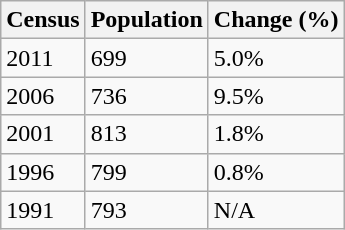<table class="wikitable">
<tr>
<th>Census</th>
<th>Population</th>
<th>Change (%)</th>
</tr>
<tr>
<td>2011</td>
<td>699</td>
<td> 5.0%</td>
</tr>
<tr>
<td>2006</td>
<td>736</td>
<td> 9.5%</td>
</tr>
<tr>
<td>2001</td>
<td>813</td>
<td> 1.8%</td>
</tr>
<tr>
<td>1996</td>
<td>799</td>
<td> 0.8%</td>
</tr>
<tr>
<td>1991</td>
<td>793</td>
<td>N/A</td>
</tr>
</table>
